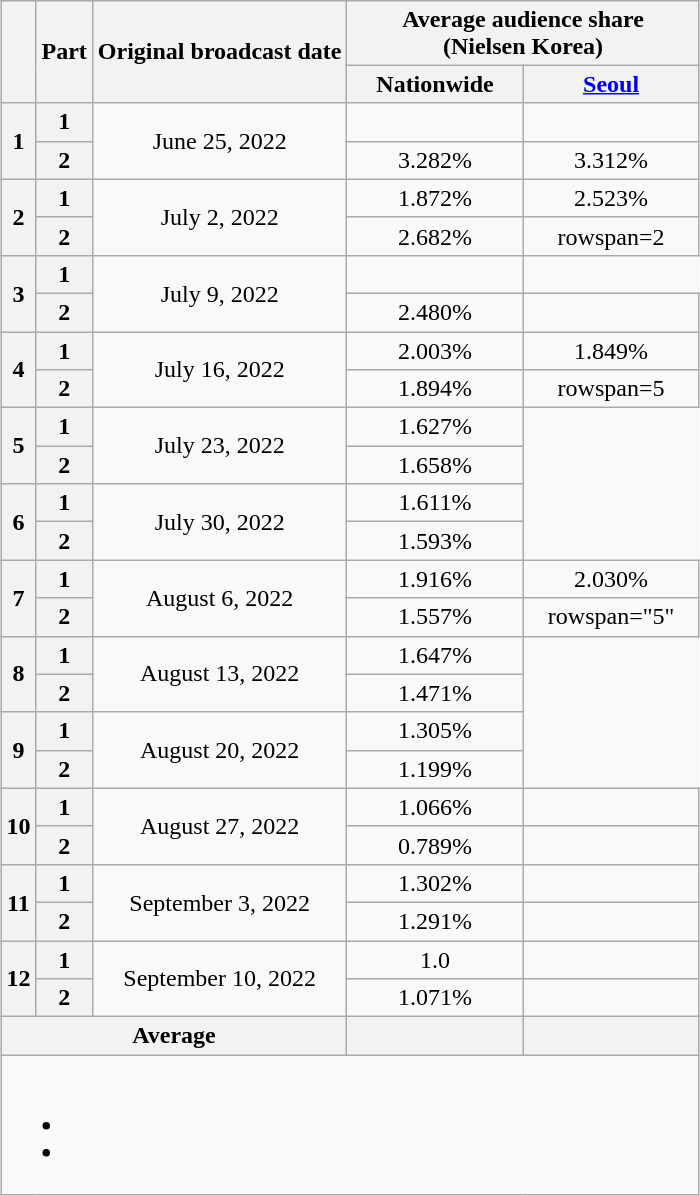<table class="wikitable" style="text-align:center;max-width:500px; margin-left: auto; margin-right: auto; border: none;">
<tr>
</tr>
<tr>
<th rowspan="2"></th>
<th rowspan="2">Part</th>
<th rowspan="2">Original broadcast date</th>
<th colspan="2">Average audience share<br>(Nielsen Korea)</th>
</tr>
<tr>
<th width="110">Nationwide</th>
<th width="110"><a href='#'>Seoul</a></th>
</tr>
<tr>
<th rowspan="2">1</th>
<th>1</th>
<td rowspan="2">June 25, 2022</td>
<td> </td>
<td> </td>
</tr>
<tr>
<th>2</th>
<td>3.282% </td>
<td>3.312% </td>
</tr>
<tr>
<th rowspan="2">2</th>
<th>1</th>
<td rowspan="2">July 2, 2022</td>
<td>1.872% </td>
<td>2.523% </td>
</tr>
<tr>
<th>2</th>
<td>2.682% </td>
<td>rowspan=2</td>
</tr>
<tr>
<th rowspan="2">3</th>
<th>1</th>
<td rowspan="2">July 9, 2022</td>
<td> </td>
</tr>
<tr>
<th>2</th>
<td>2.480%  </td>
<td> </td>
</tr>
<tr>
<th rowspan="2">4</th>
<th>1</th>
<td rowspan="2">July 16, 2022</td>
<td>2.003% </td>
<td>1.849% </td>
</tr>
<tr>
<th>2</th>
<td>1.894% </td>
<td>rowspan=5 </td>
</tr>
<tr>
<th rowspan="2">5</th>
<th>1</th>
<td rowspan="2">July 23, 2022</td>
<td>1.627% </td>
</tr>
<tr>
<th>2</th>
<td>1.658% </td>
</tr>
<tr>
<th rowspan="2">6</th>
<th>1</th>
<td rowspan="2">July 30, 2022</td>
<td>1.611% </td>
</tr>
<tr>
<th>2</th>
<td>1.593% </td>
</tr>
<tr>
<th rowspan="2">7</th>
<th>1</th>
<td rowspan="2">August 6, 2022</td>
<td>1.916%  </td>
<td>2.030% </td>
</tr>
<tr>
<th>2</th>
<td>1.557% </td>
<td>rowspan="5" </td>
</tr>
<tr>
<th rowspan="2">8</th>
<th>1</th>
<td rowspan="2">August 13, 2022</td>
<td>1.647% </td>
</tr>
<tr>
<th>2</th>
<td>1.471% </td>
</tr>
<tr>
<th rowspan="2">9</th>
<th>1</th>
<td rowspan="2">August 20, 2022</td>
<td>1.305% </td>
</tr>
<tr>
<th>2</th>
<td>1.199% </td>
</tr>
<tr>
<th rowspan="2">10</th>
<th>1</th>
<td rowspan="2">August 27, 2022</td>
<td>1.066% </td>
<td></td>
</tr>
<tr>
<th>2</th>
<td>0.789% </td>
<td></td>
</tr>
<tr>
<th rowspan="2">11</th>
<th>1</th>
<td rowspan="2">September 3, 2022</td>
<td>1.302% </td>
<td></td>
</tr>
<tr>
<th>2</th>
<td>1.291% </td>
<td></td>
</tr>
<tr>
<th rowspan="2">12</th>
<th>1</th>
<td rowspan="2">September 10, 2022</td>
<td>1.0 </td>
<td></td>
</tr>
<tr>
<th>2</th>
<td>1.071% </td>
<td></td>
</tr>
<tr>
<th colspan="3">Average</th>
<th></th>
<th></th>
</tr>
<tr>
<td colspan="5"><br><ul><li></li><li></li></ul></td>
</tr>
</table>
